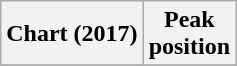<table class="wikitable plainrowheaders">
<tr>
<th scope="col">Chart (2017)</th>
<th scope="col">Peak<br>position</th>
</tr>
<tr>
</tr>
</table>
